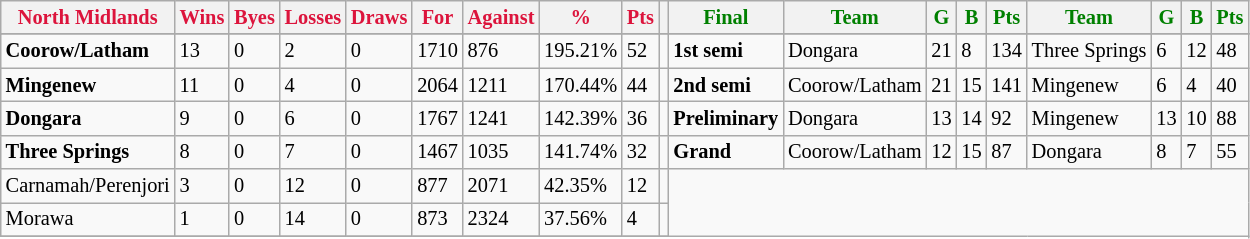<table style="font-size: 85%; text-align: left;" class="wikitable">
<tr>
<th style="color:crimson">North Midlands</th>
<th style="color:crimson">Wins</th>
<th style="color:crimson">Byes</th>
<th style="color:crimson">Losses</th>
<th style="color:crimson">Draws</th>
<th style="color:crimson">For</th>
<th style="color:crimson">Against</th>
<th style="color:crimson">%</th>
<th style="color:crimson">Pts</th>
<th></th>
<th style="color:green">Final</th>
<th style="color:green">Team</th>
<th style="color:green">G</th>
<th style="color:green">B</th>
<th style="color:green">Pts</th>
<th style="color:green">Team</th>
<th style="color:green">G</th>
<th style="color:green">B</th>
<th style="color:green">Pts</th>
</tr>
<tr>
</tr>
<tr>
</tr>
<tr>
<td><strong>	Coorow/Latham	</strong></td>
<td>13</td>
<td>0</td>
<td>2</td>
<td>0</td>
<td>1710</td>
<td>876</td>
<td>195.21%</td>
<td>52</td>
<td></td>
<td><strong>1st semi</strong></td>
<td>Dongara</td>
<td>21</td>
<td>8</td>
<td>134</td>
<td>Three Springs</td>
<td>6</td>
<td>12</td>
<td>48</td>
</tr>
<tr>
<td><strong>	Mingenew	</strong></td>
<td>11</td>
<td>0</td>
<td>4</td>
<td>0</td>
<td>2064</td>
<td>1211</td>
<td>170.44%</td>
<td>44</td>
<td></td>
<td><strong>2nd semi</strong></td>
<td>Coorow/Latham</td>
<td>21</td>
<td>15</td>
<td>141</td>
<td>Mingenew</td>
<td>6</td>
<td>4</td>
<td>40</td>
</tr>
<tr>
<td><strong>	Dongara	</strong></td>
<td>9</td>
<td>0</td>
<td>6</td>
<td>0</td>
<td>1767</td>
<td>1241</td>
<td>142.39%</td>
<td>36</td>
<td></td>
<td><strong>Preliminary</strong></td>
<td>Dongara</td>
<td>13</td>
<td>14</td>
<td>92</td>
<td>Mingenew</td>
<td>13</td>
<td>10</td>
<td>88</td>
</tr>
<tr>
<td><strong>	Three Springs	</strong></td>
<td>8</td>
<td>0</td>
<td>7</td>
<td>0</td>
<td>1467</td>
<td>1035</td>
<td>141.74%</td>
<td>32</td>
<td></td>
<td><strong>Grand</strong></td>
<td>Coorow/Latham</td>
<td>12</td>
<td>15</td>
<td>87</td>
<td>Dongara</td>
<td>8</td>
<td>7</td>
<td>55</td>
</tr>
<tr>
<td>Carnamah/Perenjori</td>
<td>3</td>
<td>0</td>
<td>12</td>
<td>0</td>
<td>877</td>
<td>2071</td>
<td>42.35%</td>
<td>12</td>
<td></td>
</tr>
<tr>
<td>Morawa</td>
<td>1</td>
<td>0</td>
<td>14</td>
<td>0</td>
<td>873</td>
<td>2324</td>
<td>37.56%</td>
<td>4</td>
<td></td>
</tr>
<tr>
</tr>
</table>
